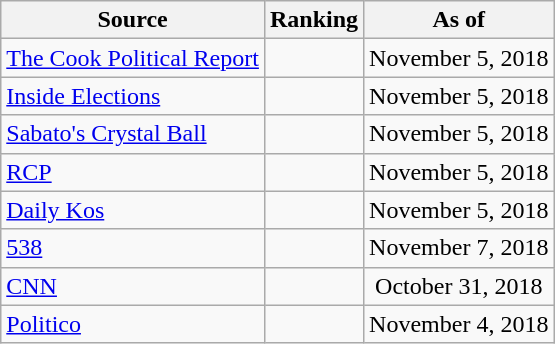<table class="wikitable" style="text-align:center">
<tr>
<th>Source</th>
<th>Ranking</th>
<th>As of</th>
</tr>
<tr>
<td align=left><a href='#'>The Cook Political Report</a></td>
<td></td>
<td>November 5, 2018</td>
</tr>
<tr>
<td align=left><a href='#'>Inside Elections</a></td>
<td></td>
<td>November 5, 2018</td>
</tr>
<tr>
<td align=left><a href='#'>Sabato's Crystal Ball</a></td>
<td></td>
<td>November 5, 2018</td>
</tr>
<tr>
<td align="left"><a href='#'>RCP</a></td>
<td></td>
<td>November 5, 2018</td>
</tr>
<tr>
<td align="left"><a href='#'>Daily Kos</a></td>
<td></td>
<td>November 5, 2018</td>
</tr>
<tr>
<td align="left"><a href='#'>538</a></td>
<td></td>
<td>November 7, 2018</td>
</tr>
<tr>
<td align="left"><a href='#'>CNN</a></td>
<td></td>
<td>October 31, 2018</td>
</tr>
<tr>
<td align="left"><a href='#'>Politico</a></td>
<td></td>
<td>November 4, 2018</td>
</tr>
</table>
